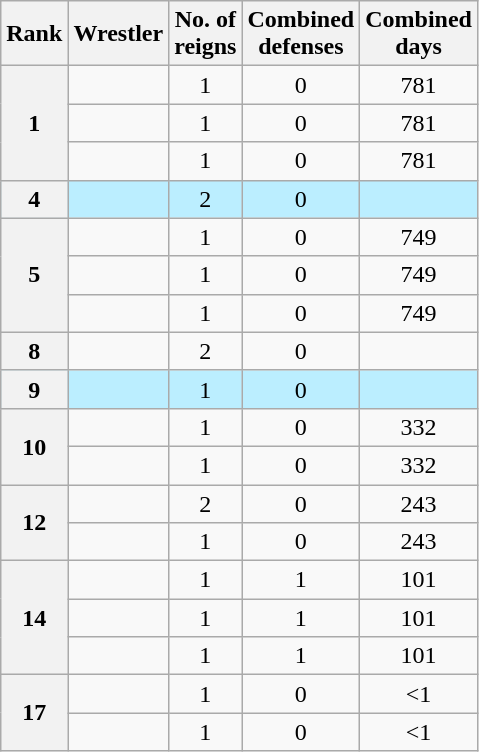<table class="wikitable sortable" style="text-align: center">
<tr>
<th>Rank </th>
<th>Wrestler</th>
<th>No. of<br>reigns</th>
<th>Combined<br>defenses</th>
<th>Combined<br>days</th>
</tr>
<tr>
<th rowspan=3>1</th>
<td></td>
<td>1</td>
<td>0</td>
<td>781</td>
</tr>
<tr>
<td></td>
<td>1</td>
<td>0</td>
<td>781</td>
</tr>
<tr>
<td></td>
<td>1</td>
<td>0</td>
<td>781</td>
</tr>
<tr style="background-color:#bbeeff">
<th scope=row>4</th>
<td></td>
<td>2</td>
<td>0</td>
<td></td>
</tr>
<tr>
<th rowspan=3>5</th>
<td></td>
<td>1</td>
<td>0</td>
<td>749</td>
</tr>
<tr>
<td></td>
<td>1</td>
<td>0</td>
<td>749</td>
</tr>
<tr>
<td></td>
<td>1</td>
<td>0</td>
<td>749</td>
</tr>
<tr -style="background-color:#bbeeff">
<th scope=row>8</th>
<td></td>
<td>2</td>
<td>0</td>
<td></td>
</tr>
<tr style="background-color:#bbeeff">
<th scope=row>9</th>
<td></td>
<td>1</td>
<td>0</td>
<td></td>
</tr>
<tr>
<th rowspan=2>10</th>
<td></td>
<td>1</td>
<td>0</td>
<td>332</td>
</tr>
<tr>
<td></td>
<td>1</td>
<td>0</td>
<td>332</td>
</tr>
<tr>
<th rowspan=2>12</th>
<td></td>
<td>2</td>
<td>0</td>
<td>243</td>
</tr>
<tr>
<td></td>
<td>1</td>
<td>0</td>
<td>243</td>
</tr>
<tr>
<th rowspan=3>14</th>
<td></td>
<td>1</td>
<td>1</td>
<td>101</td>
</tr>
<tr>
<td></td>
<td>1</td>
<td>1</td>
<td>101</td>
</tr>
<tr>
<td></td>
<td>1</td>
<td>1</td>
<td>101</td>
</tr>
<tr>
<th rowspan=2>17</th>
<td></td>
<td>1</td>
<td>0</td>
<td><1</td>
</tr>
<tr>
<td></td>
<td>1</td>
<td>0</td>
<td><1</td>
</tr>
</table>
